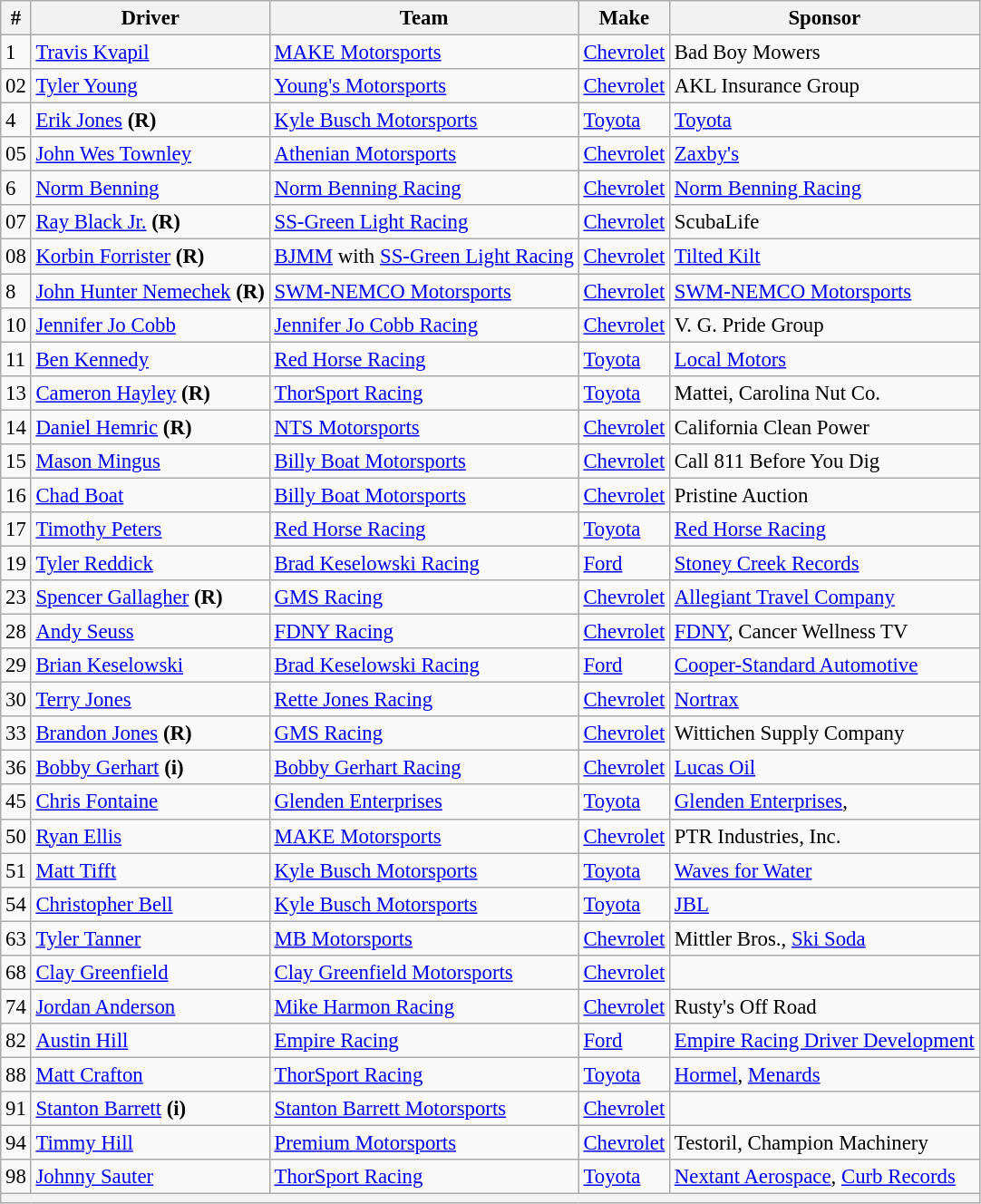<table class="wikitable" style="font-size:95%">
<tr>
<th>#</th>
<th>Driver</th>
<th>Team</th>
<th>Make</th>
<th>Sponsor</th>
</tr>
<tr>
<td>1</td>
<td><a href='#'>Travis Kvapil</a></td>
<td><a href='#'>MAKE Motorsports</a></td>
<td><a href='#'>Chevrolet</a></td>
<td>Bad Boy Mowers</td>
</tr>
<tr>
<td>02</td>
<td><a href='#'>Tyler Young</a></td>
<td><a href='#'>Young's Motorsports</a></td>
<td><a href='#'>Chevrolet</a></td>
<td>AKL Insurance Group</td>
</tr>
<tr>
<td>4</td>
<td><a href='#'>Erik Jones</a> <strong>(R)</strong></td>
<td><a href='#'>Kyle Busch Motorsports</a></td>
<td><a href='#'>Toyota</a></td>
<td><a href='#'>Toyota</a></td>
</tr>
<tr>
<td>05</td>
<td><a href='#'>John Wes Townley</a></td>
<td><a href='#'>Athenian Motorsports</a></td>
<td><a href='#'>Chevrolet</a></td>
<td><a href='#'>Zaxby's</a></td>
</tr>
<tr>
<td>6</td>
<td><a href='#'>Norm Benning</a></td>
<td><a href='#'>Norm Benning Racing</a></td>
<td><a href='#'>Chevrolet</a></td>
<td><a href='#'>Norm Benning Racing</a></td>
</tr>
<tr>
<td>07</td>
<td><a href='#'>Ray Black Jr.</a> <strong>(R)</strong></td>
<td><a href='#'>SS-Green Light Racing</a></td>
<td><a href='#'>Chevrolet</a></td>
<td>ScubaLife</td>
</tr>
<tr>
<td>08</td>
<td><a href='#'>Korbin Forrister</a> <strong>(R)</strong></td>
<td><a href='#'>BJMM</a> with <a href='#'>SS-Green Light Racing</a></td>
<td><a href='#'>Chevrolet</a></td>
<td><a href='#'>Tilted Kilt</a></td>
</tr>
<tr>
<td>8</td>
<td><a href='#'>John Hunter Nemechek</a> <strong>(R)</strong></td>
<td><a href='#'>SWM-NEMCO Motorsports</a></td>
<td><a href='#'>Chevrolet</a></td>
<td><a href='#'>SWM-NEMCO Motorsports</a></td>
</tr>
<tr>
<td>10</td>
<td><a href='#'>Jennifer Jo Cobb</a></td>
<td><a href='#'>Jennifer Jo Cobb Racing</a></td>
<td><a href='#'>Chevrolet</a></td>
<td>V. G. Pride Group</td>
</tr>
<tr>
<td>11</td>
<td><a href='#'>Ben Kennedy</a></td>
<td><a href='#'>Red Horse Racing</a></td>
<td><a href='#'>Toyota</a></td>
<td><a href='#'>Local Motors</a></td>
</tr>
<tr>
<td>13</td>
<td><a href='#'>Cameron Hayley</a> <strong>(R)</strong></td>
<td><a href='#'>ThorSport Racing</a></td>
<td><a href='#'>Toyota</a></td>
<td>Mattei, Carolina Nut Co.</td>
</tr>
<tr>
<td>14</td>
<td><a href='#'>Daniel Hemric</a> <strong>(R)</strong></td>
<td><a href='#'>NTS Motorsports</a></td>
<td><a href='#'>Chevrolet</a></td>
<td>California Clean Power</td>
</tr>
<tr>
<td>15</td>
<td><a href='#'>Mason Mingus</a></td>
<td><a href='#'>Billy Boat Motorsports</a></td>
<td><a href='#'>Chevrolet</a></td>
<td>Call 811 Before You Dig</td>
</tr>
<tr>
<td>16</td>
<td><a href='#'>Chad Boat</a></td>
<td><a href='#'>Billy Boat Motorsports</a></td>
<td><a href='#'>Chevrolet</a></td>
<td>Pristine Auction</td>
</tr>
<tr>
<td>17</td>
<td><a href='#'>Timothy Peters</a></td>
<td><a href='#'>Red Horse Racing</a></td>
<td><a href='#'>Toyota</a></td>
<td><a href='#'>Red Horse Racing</a></td>
</tr>
<tr>
<td>19</td>
<td><a href='#'>Tyler Reddick</a></td>
<td><a href='#'>Brad Keselowski Racing</a></td>
<td><a href='#'>Ford</a></td>
<td><a href='#'>Stoney Creek Records</a></td>
</tr>
<tr>
<td>23</td>
<td><a href='#'>Spencer Gallagher</a> <strong>(R)</strong></td>
<td><a href='#'>GMS Racing</a></td>
<td><a href='#'>Chevrolet</a></td>
<td><a href='#'>Allegiant Travel Company</a></td>
</tr>
<tr>
<td>28</td>
<td><a href='#'>Andy Seuss</a></td>
<td><a href='#'>FDNY Racing</a></td>
<td><a href='#'>Chevrolet</a></td>
<td><a href='#'>FDNY</a>, Cancer Wellness TV</td>
</tr>
<tr>
<td>29</td>
<td><a href='#'>Brian Keselowski</a></td>
<td><a href='#'>Brad Keselowski Racing</a></td>
<td><a href='#'>Ford</a></td>
<td><a href='#'>Cooper-Standard Automotive</a></td>
</tr>
<tr>
<td>30</td>
<td><a href='#'>Terry Jones</a></td>
<td><a href='#'>Rette Jones Racing</a></td>
<td><a href='#'>Chevrolet</a></td>
<td><a href='#'>Nortrax</a></td>
</tr>
<tr>
<td>33</td>
<td><a href='#'>Brandon Jones</a> <strong>(R)</strong></td>
<td><a href='#'>GMS Racing</a></td>
<td><a href='#'>Chevrolet</a></td>
<td>Wittichen Supply Company</td>
</tr>
<tr>
<td>36</td>
<td><a href='#'>Bobby Gerhart</a> <strong>(i)</strong></td>
<td><a href='#'>Bobby Gerhart Racing</a></td>
<td><a href='#'>Chevrolet</a></td>
<td><a href='#'>Lucas Oil</a></td>
</tr>
<tr>
<td>45</td>
<td><a href='#'>Chris Fontaine</a></td>
<td><a href='#'>Glenden Enterprises</a></td>
<td><a href='#'>Toyota</a></td>
<td><a href='#'>Glenden Enterprises</a>, </td>
</tr>
<tr>
<td>50</td>
<td><a href='#'>Ryan Ellis</a></td>
<td><a href='#'>MAKE Motorsports</a></td>
<td><a href='#'>Chevrolet</a></td>
<td>PTR Industries, Inc.</td>
</tr>
<tr>
<td>51</td>
<td><a href='#'>Matt Tifft</a></td>
<td><a href='#'>Kyle Busch Motorsports</a></td>
<td><a href='#'>Toyota</a></td>
<td><a href='#'>Waves for Water</a></td>
</tr>
<tr>
<td>54</td>
<td><a href='#'>Christopher Bell</a></td>
<td><a href='#'>Kyle Busch Motorsports</a></td>
<td><a href='#'>Toyota</a></td>
<td><a href='#'>JBL</a></td>
</tr>
<tr>
<td>63</td>
<td><a href='#'>Tyler Tanner</a></td>
<td><a href='#'>MB Motorsports</a></td>
<td><a href='#'>Chevrolet</a></td>
<td>Mittler Bros., <a href='#'>Ski Soda</a></td>
</tr>
<tr>
<td>68</td>
<td><a href='#'>Clay Greenfield</a></td>
<td><a href='#'>Clay Greenfield Motorsports</a></td>
<td><a href='#'>Chevrolet</a></td>
<td></td>
</tr>
<tr>
<td>74</td>
<td><a href='#'>Jordan Anderson</a></td>
<td><a href='#'>Mike Harmon Racing</a></td>
<td><a href='#'>Chevrolet</a></td>
<td>Rusty's Off Road</td>
</tr>
<tr>
<td>82</td>
<td><a href='#'>Austin Hill</a></td>
<td><a href='#'>Empire Racing</a></td>
<td><a href='#'>Ford</a></td>
<td><a href='#'>Empire Racing Driver Development</a></td>
</tr>
<tr>
<td>88</td>
<td><a href='#'>Matt Crafton</a></td>
<td><a href='#'>ThorSport Racing</a></td>
<td><a href='#'>Toyota</a></td>
<td><a href='#'>Hormel</a>, <a href='#'>Menards</a></td>
</tr>
<tr>
<td>91</td>
<td><a href='#'>Stanton Barrett</a> <strong>(i)</strong></td>
<td><a href='#'>Stanton Barrett Motorsports</a></td>
<td><a href='#'>Chevrolet</a></td>
<td></td>
</tr>
<tr>
<td>94</td>
<td><a href='#'>Timmy Hill</a></td>
<td><a href='#'>Premium Motorsports</a></td>
<td><a href='#'>Chevrolet</a></td>
<td>Testoril, Champion Machinery</td>
</tr>
<tr>
<td>98</td>
<td><a href='#'>Johnny Sauter</a></td>
<td><a href='#'>ThorSport Racing</a></td>
<td><a href='#'>Toyota</a></td>
<td><a href='#'>Nextant Aerospace</a>, <a href='#'>Curb Records</a></td>
</tr>
<tr>
<th colspan="5"></th>
</tr>
</table>
